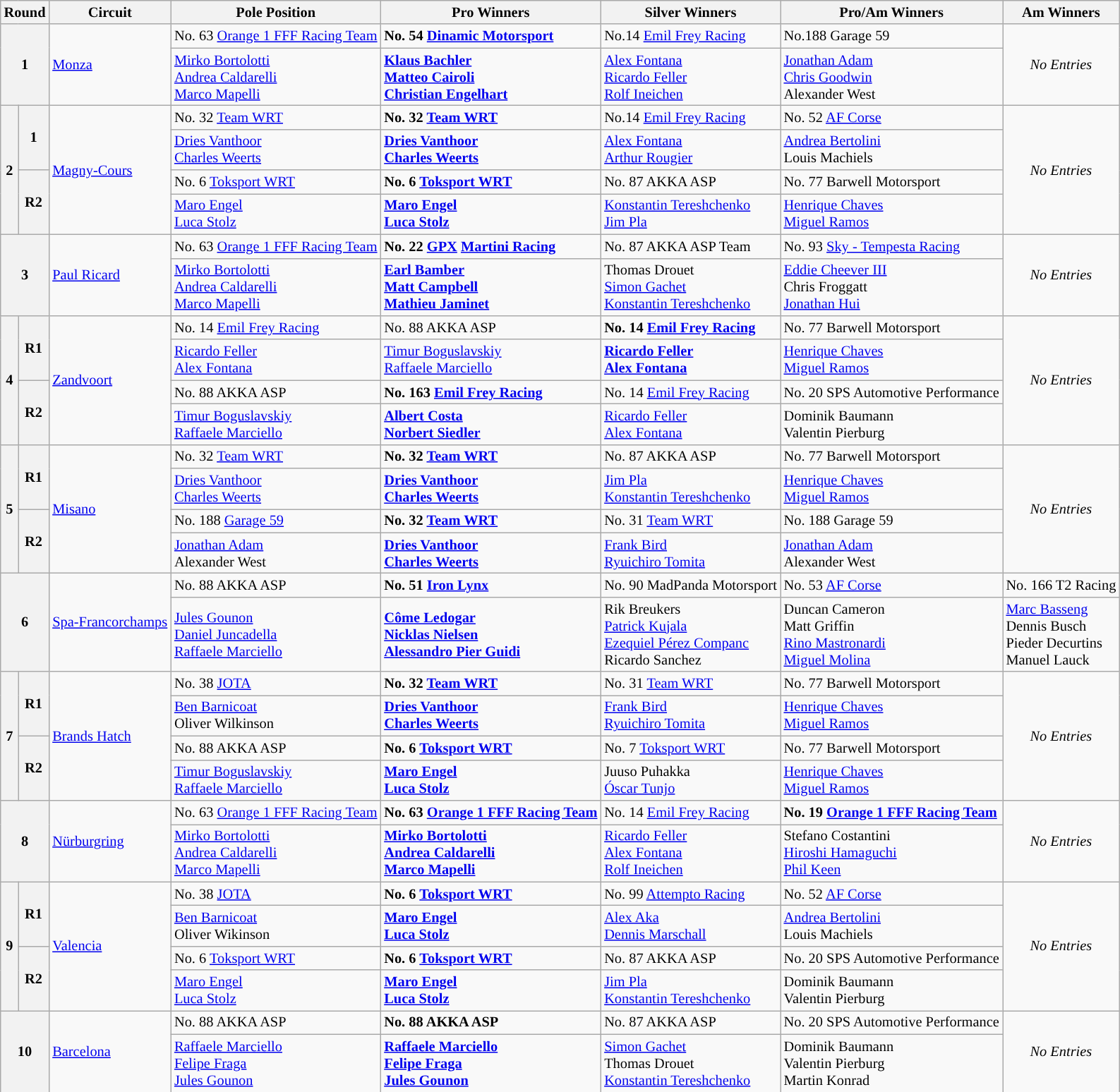<table class="wikitable" style="font-size:85%">
<tr>
<th colspan=2>Round</th>
<th>Circuit</th>
<th>Pole Position</th>
<th>Pro Winners</th>
<th>Silver Winners</th>
<th>Pro/Am Winners</th>
<th>Am Winners</th>
</tr>
<tr>
<th colspan=2 rowspan="2">1</th>
<td rowspan="2"> <a href='#'>Monza</a></td>
<td> No. 63 <a href='#'>Orange 1 FFF Racing Team</a></td>
<td><strong> No. 54 <a href='#'>Dinamic Motorsport</a></strong></td>
<td> No.14 <a href='#'>Emil Frey Racing</a></td>
<td> No.188 Garage 59</td>
<td rowspan=2 align=center><em>No Entries</em></td>
</tr>
<tr>
<td> <a href='#'>Mirko Bortolotti</a><br> <a href='#'>Andrea Caldarelli</a><br> <a href='#'>Marco Mapelli</a></td>
<td><strong> <a href='#'>Klaus Bachler</a><br> <a href='#'>Matteo Cairoli</a><br> <a href='#'>Christian Engelhart</a></strong></td>
<td> <a href='#'>Alex Fontana</a><br> <a href='#'>Ricardo Feller</a><br> <a href='#'>Rolf Ineichen</a></td>
<td> <a href='#'>Jonathan Adam</a><br> <a href='#'>Chris Goodwin</a><br> Alexander West</td>
</tr>
<tr>
<th rowspan="4">2</th>
<th rowspan=2>1</th>
<td rowspan="4"> <a href='#'>Magny-Cours</a></td>
<td> No. 32 <a href='#'>Team WRT</a></td>
<td><strong> No. 32 <a href='#'>Team WRT</a></strong></td>
<td> No.14 <a href='#'>Emil Frey Racing</a></td>
<td> No. 52 <a href='#'>AF Corse</a></td>
<td rowspan=4 align=center><em>No Entries</em></td>
</tr>
<tr>
<td> <a href='#'>Dries Vanthoor</a><br> <a href='#'>Charles Weerts</a></td>
<td><strong> <a href='#'>Dries Vanthoor</a><br> <a href='#'>Charles Weerts</a></strong></td>
<td> <a href='#'>Alex Fontana</a><br> <a href='#'>Arthur Rougier</a></td>
<td> <a href='#'>Andrea Bertolini</a><br> Louis Machiels</td>
</tr>
<tr>
<th rowspan=2>R2</th>
<td> No. 6 <a href='#'>Toksport WRT</a></td>
<td><strong> No. 6 <a href='#'>Toksport WRT</a></strong></td>
<td> No. 87 AKKA ASP</td>
<td> No. 77 Barwell Motorsport</td>
</tr>
<tr>
<td> <a href='#'>Maro Engel</a><br> <a href='#'>Luca Stolz</a></td>
<td><strong> <a href='#'>Maro Engel</a><br> <a href='#'>Luca Stolz</a></strong></td>
<td> <a href='#'>Konstantin Tereshchenko</a><br> <a href='#'>Jim Pla</a></td>
<td> <a href='#'>Henrique Chaves</a><br> <a href='#'>Miguel Ramos</a></td>
</tr>
<tr>
<th colspan=2 rowspan="2">3</th>
<td rowspan="2"> <a href='#'>Paul Ricard</a></td>
<td> No. 63 <a href='#'>Orange 1 FFF Racing Team</a></td>
<td><strong> No. 22 <a href='#'>GPX</a> <a href='#'>Martini Racing</a></strong></td>
<td> No. 87 AKKA ASP Team</td>
<td> No. 93 <a href='#'>Sky - Tempesta Racing</a></td>
<td rowspan=2 align=center><em>No Entries</em></td>
</tr>
<tr>
<td> <a href='#'>Mirko Bortolotti</a><br> <a href='#'>Andrea Caldarelli</a><br> <a href='#'>Marco Mapelli</a></td>
<td><strong> <a href='#'>Earl Bamber</a><br> <a href='#'>Matt Campbell</a><br> <a href='#'>Mathieu Jaminet</a></strong></td>
<td> Thomas Drouet<br> <a href='#'>Simon Gachet</a><br> <a href='#'>Konstantin Tereshchenko</a></td>
<td> <a href='#'>Eddie Cheever III</a><br> Chris Froggatt<br> <a href='#'>Jonathan Hui</a></td>
</tr>
<tr>
<th rowspan="4">4</th>
<th rowspan=2>R1</th>
<td rowspan="4"> <a href='#'>Zandvoort</a></td>
<td> No. 14 <a href='#'>Emil Frey Racing</a></td>
<td> No. 88 AKKA ASP</td>
<td> <strong>No. 14 <a href='#'>Emil Frey Racing</a></strong></td>
<td> No. 77 Barwell Motorsport</td>
<td rowspan="4" align="center"><em>No Entries</em></td>
</tr>
<tr>
<td> <a href='#'>Ricardo Feller</a><br> <a href='#'>Alex Fontana</a></td>
<td> <a href='#'>Timur Boguslavskiy</a><br> <a href='#'>Raffaele Marciello</a></td>
<td><strong> <a href='#'>Ricardo Feller</a><br> <a href='#'>Alex Fontana</a></strong></td>
<td> <a href='#'>Henrique Chaves</a><br> <a href='#'>Miguel Ramos</a></td>
</tr>
<tr>
<th rowspan=2>R2</th>
<td> No. 88 AKKA ASP</td>
<td><strong> No. 163 <a href='#'>Emil Frey Racing</a></strong></td>
<td> No. 14 <a href='#'>Emil Frey Racing</a></td>
<td> No. 20 SPS Automotive Performance</td>
</tr>
<tr>
<td> <a href='#'>Timur Boguslavskiy</a><br> <a href='#'>Raffaele Marciello</a></td>
<td><strong> <a href='#'>Albert Costa</a><br> <a href='#'>Norbert Siedler</a></strong></td>
<td> <a href='#'>Ricardo Feller</a><br> <a href='#'>Alex Fontana</a></td>
<td> Dominik Baumann<br> Valentin Pierburg</td>
</tr>
<tr>
<th rowspan="4">5</th>
<th rowspan=2>R1</th>
<td rowspan="4"> <a href='#'>Misano</a></td>
<td> No. 32 <a href='#'>Team WRT</a></td>
<td><strong> No. 32 <a href='#'>Team WRT</a></strong></td>
<td> No. 87 AKKA ASP</td>
<td> No. 77 Barwell Motorsport</td>
<td rowspan="4" align="center"><em>No Entries</em></td>
</tr>
<tr>
<td> <a href='#'>Dries Vanthoor</a><br> <a href='#'>Charles Weerts</a></td>
<td><strong> <a href='#'>Dries Vanthoor</a><br> <a href='#'>Charles Weerts</a></strong></td>
<td> <a href='#'>Jim Pla</a><br> <a href='#'>Konstantin Tereshchenko</a></td>
<td> <a href='#'>Henrique Chaves</a><br> <a href='#'>Miguel Ramos</a></td>
</tr>
<tr>
<th rowspan=2>R2</th>
<td> No. 188 <a href='#'>Garage 59</a></td>
<td><strong> No. 32 <a href='#'>Team WRT</a></strong></td>
<td> No. 31 <a href='#'>Team WRT</a></td>
<td> No. 188 Garage 59</td>
</tr>
<tr>
<td> <a href='#'>Jonathan Adam</a><br> Alexander West</td>
<td><strong> <a href='#'>Dries Vanthoor</a><br> <a href='#'>Charles Weerts</a></strong></td>
<td> <a href='#'>Frank Bird</a><br> <a href='#'>Ryuichiro Tomita</a></td>
<td> <a href='#'>Jonathan Adam</a><br> Alexander West</td>
</tr>
<tr>
<th colspan=2 rowspan="2">6</th>
<td rowspan="2"> <a href='#'>Spa-Francorchamps</a></td>
<td> No. 88 AKKA ASP</td>
<td><strong> No. 51 <a href='#'>Iron Lynx</a></strong></td>
<td> No. 90 MadPanda Motorsport</td>
<td> No. 53 <a href='#'>AF Corse</a></td>
<td> No. 166 T2 Racing</td>
</tr>
<tr>
<td> <a href='#'>Jules Gounon</a><br> <a href='#'>Daniel Juncadella</a><br> <a href='#'>Raffaele Marciello</a></td>
<td><strong> <a href='#'>Côme Ledogar</a><br> <a href='#'>Nicklas Nielsen</a><br> <a href='#'>Alessandro Pier Guidi</a></strong></td>
<td> Rik Breukers<br> <a href='#'>Patrick Kujala</a><br> <a href='#'>Ezequiel Pérez Companc</a><br> Ricardo Sanchez</td>
<td> Duncan Cameron<br> Matt Griffin<br> <a href='#'>Rino Mastronardi</a><br> <a href='#'>Miguel Molina</a></td>
<td> <a href='#'>Marc Basseng</a><br> Dennis Busch<br> Pieder Decurtins<br> Manuel Lauck</td>
</tr>
<tr>
<th rowspan="4">7</th>
<th rowspan=2>R1</th>
<td rowspan="4"> <a href='#'>Brands Hatch</a></td>
<td> No. 38 <a href='#'>JOTA</a></td>
<td><strong> No. 32 <a href='#'>Team WRT</a></strong></td>
<td> No. 31 <a href='#'>Team WRT</a></td>
<td> No. 77 Barwell Motorsport</td>
<td rowspan=4 align=center><em>No Entries</em></td>
</tr>
<tr>
<td> <a href='#'>Ben Barnicoat</a><br> Oliver Wilkinson</td>
<td><strong> <a href='#'>Dries Vanthoor</a><br> <a href='#'>Charles Weerts</a></strong></td>
<td> <a href='#'>Frank Bird</a><br> <a href='#'>Ryuichiro Tomita</a></td>
<td> <a href='#'>Henrique Chaves</a><br> <a href='#'>Miguel Ramos</a></td>
</tr>
<tr>
<th rowspan=2>R2</th>
<td> No. 88 AKKA ASP</td>
<td><strong> No. 6 <a href='#'>Toksport WRT</a></strong></td>
<td> No. 7 <a href='#'>Toksport WRT</a></td>
<td> No. 77 Barwell Motorsport</td>
</tr>
<tr>
<td> <a href='#'>Timur Boguslavskiy</a><br> <a href='#'>Raffaele Marciello</a></td>
<td><strong> <a href='#'>Maro Engel</a><br> <a href='#'>Luca Stolz</a></strong></td>
<td> Juuso Puhakka<br> <a href='#'>Óscar Tunjo</a></td>
<td> <a href='#'>Henrique Chaves</a><br> <a href='#'>Miguel Ramos</a></td>
</tr>
<tr>
<th colspan=2 rowspan="2">8</th>
<td rowspan="2"> <a href='#'>Nürburgring</a></td>
<td> No. 63 <a href='#'>Orange 1 FFF Racing Team</a></td>
<td><strong> No. 63 <a href='#'>Orange 1 FFF Racing Team</a></strong></td>
<td> No. 14 <a href='#'>Emil Frey Racing</a></td>
<td><strong> No. 19 <a href='#'>Orange 1 FFF Racing Team</a></strong></td>
<td rowspan="2" align="center"><em>No Entries</em></td>
</tr>
<tr>
<td> <a href='#'>Mirko Bortolotti</a><br> <a href='#'>Andrea Caldarelli</a><br> <a href='#'>Marco Mapelli</a></td>
<td><strong> <a href='#'>Mirko Bortolotti</a><br> <a href='#'>Andrea Caldarelli</a><br> <a href='#'>Marco Mapelli</a></strong></td>
<td> <a href='#'>Ricardo Feller</a><br> <a href='#'>Alex Fontana</a><br> <a href='#'>Rolf Ineichen</a></td>
<td> Stefano Costantini<br> <a href='#'>Hiroshi Hamaguchi</a><br> <a href='#'>Phil Keen</a></td>
</tr>
<tr>
<th rowspan="4">9</th>
<th rowspan=2>R1</th>
<td rowspan="4"> <a href='#'>Valencia</a></td>
<td> No. 38 <a href='#'>JOTA</a></td>
<td><strong> No. 6 <a href='#'>Toksport WRT</a></strong></td>
<td> No. 99 <a href='#'>Attempto Racing</a></td>
<td> No. 52 <a href='#'>AF Corse</a></td>
<td rowspan=4 align=center><em>No Entries</em></td>
</tr>
<tr>
<td> <a href='#'>Ben Barnicoat</a><br> Oliver Wikinson</td>
<td><strong> <a href='#'>Maro Engel</a><br> <a href='#'>Luca Stolz</a></strong></td>
<td> <a href='#'>Alex Aka</a><br> <a href='#'>Dennis Marschall</a></td>
<td> <a href='#'>Andrea Bertolini</a><br> Louis Machiels</td>
</tr>
<tr>
<th rowspan=2>R2</th>
<td> No. 6 <a href='#'>Toksport WRT</a></td>
<td><strong> No. 6 <a href='#'>Toksport WRT</a></strong></td>
<td> No. 87 AKKA ASP</td>
<td> No. 20 SPS Automotive Performance</td>
</tr>
<tr>
<td> <a href='#'>Maro Engel</a><br> <a href='#'>Luca Stolz</a></td>
<td><strong> <a href='#'>Maro Engel</a><br> <a href='#'>Luca Stolz</a></strong></td>
<td> <a href='#'>Jim Pla</a><br> <a href='#'>Konstantin Tereshchenko</a></td>
<td> Dominik Baumann<br> Valentin Pierburg</td>
</tr>
<tr>
<th colspan=2 rowspan="2">10</th>
<td rowspan="2!"> <a href='#'>Barcelona</a></td>
<td> No. 88 AKKA ASP</td>
<td><strong> No. 88 AKKA ASP</strong></td>
<td> No. 87 AKKA ASP</td>
<td> No. 20 SPS Automotive Performance</td>
<td rowspan="2" align="center"><em>No Entries</em></td>
</tr>
<tr>
<td> <a href='#'>Raffaele Marciello</a><br> <a href='#'>Felipe Fraga</a><br> <a href='#'>Jules Gounon</a></td>
<td><strong> <a href='#'>Raffaele Marciello</a><br> <a href='#'>Felipe Fraga</a><br> <a href='#'>Jules Gounon</a></strong></td>
<td> <a href='#'>Simon Gachet</a><br> Thomas Drouet<br> <a href='#'>Konstantin Tereshchenko</a></td>
<td> Dominik Baumann<br> Valentin Pierburg<br> Martin Konrad</td>
</tr>
</table>
